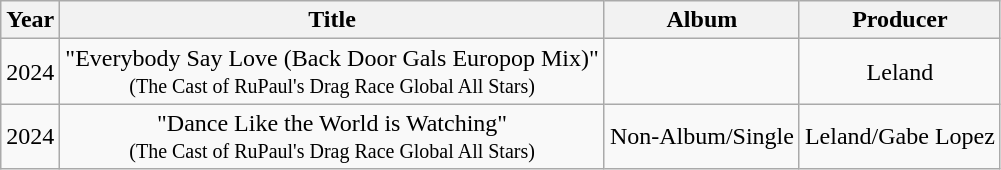<table class="wikitable plainrowheaders" style="text-align:center;">
<tr>
<th>Year</th>
<th>Title</th>
<th>Album</th>
<th>Producer</th>
</tr>
<tr>
<td>2024</td>
<td>"Everybody Say Love (Back Door Gals Europop Mix)" <br><small>(The Cast of RuPaul's Drag Race Global All Stars)</small></td>
<td></td>
<td>Leland</td>
</tr>
<tr>
<td>2024</td>
<td>"Dance Like the World is Watching"<br><small>(The Cast of RuPaul's Drag Race Global All Stars)</small></td>
<td>Non-Album/Single</td>
<td>Leland/Gabe Lopez</td>
</tr>
</table>
